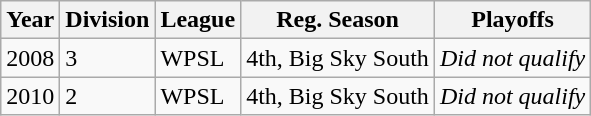<table class="wikitable">
<tr>
<th>Year</th>
<th>Division</th>
<th>League</th>
<th>Reg. Season</th>
<th>Playoffs</th>
</tr>
<tr>
<td>2008</td>
<td>3</td>
<td>WPSL</td>
<td>4th, Big Sky South</td>
<td><em>Did not qualify</em></td>
</tr>
<tr>
<td>2010</td>
<td>2</td>
<td>WPSL</td>
<td>4th, Big Sky South</td>
<td><em>Did not qualify</em></td>
</tr>
</table>
